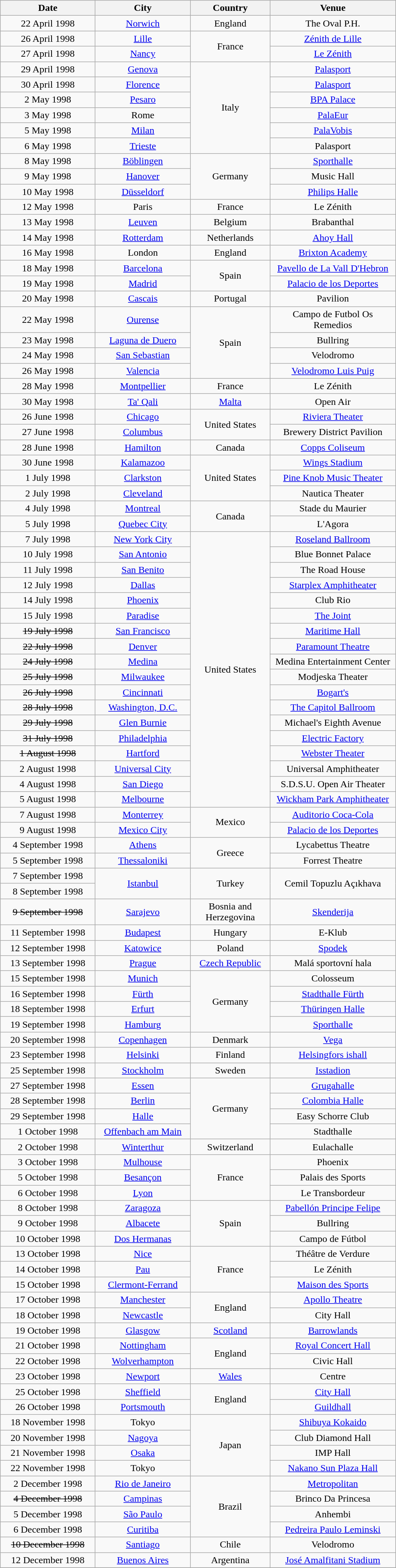<table class="wikitable" style="text-align:center;">
<tr>
<th width="150">Date</th>
<th width="150">City</th>
<th width="125">Country</th>
<th width="200">Venue</th>
</tr>
<tr>
<td>22 April 1998</td>
<td><a href='#'>Norwich</a></td>
<td>England</td>
<td>The Oval P.H.</td>
</tr>
<tr>
<td>26 April 1998</td>
<td><a href='#'>Lille</a></td>
<td rowspan="2">France</td>
<td><a href='#'>Zénith de Lille</a></td>
</tr>
<tr>
<td>27 April 1998</td>
<td><a href='#'>Nancy</a></td>
<td><a href='#'>Le Zénith</a></td>
</tr>
<tr>
<td>29 April 1998</td>
<td><a href='#'>Genova</a></td>
<td rowspan="6">Italy</td>
<td><a href='#'>Palasport</a></td>
</tr>
<tr>
<td>30 April 1998</td>
<td><a href='#'>Florence</a></td>
<td><a href='#'>Palasport</a></td>
</tr>
<tr>
<td>2 May 1998</td>
<td><a href='#'>Pesaro</a></td>
<td><a href='#'>BPA Palace</a></td>
</tr>
<tr>
<td>3 May 1998</td>
<td>Rome</td>
<td><a href='#'>PalaEur</a></td>
</tr>
<tr>
<td>5 May 1998</td>
<td><a href='#'>Milan</a></td>
<td><a href='#'>PalaVobis</a></td>
</tr>
<tr>
<td>6 May 1998</td>
<td><a href='#'>Trieste</a></td>
<td>Palasport</td>
</tr>
<tr>
<td>8 May 1998</td>
<td><a href='#'>Böblingen</a></td>
<td rowspan="3">Germany</td>
<td><a href='#'>Sporthalle</a></td>
</tr>
<tr>
<td>9 May 1998</td>
<td><a href='#'>Hanover</a></td>
<td>Music Hall</td>
</tr>
<tr>
<td>10 May 1998</td>
<td><a href='#'>Düsseldorf</a></td>
<td><a href='#'>Philips Halle</a></td>
</tr>
<tr>
<td>12 May 1998</td>
<td>Paris</td>
<td>France</td>
<td>Le Zénith</td>
</tr>
<tr>
<td>13 May 1998</td>
<td><a href='#'>Leuven</a></td>
<td>Belgium</td>
<td>Brabanthal</td>
</tr>
<tr>
<td>14 May 1998</td>
<td><a href='#'>Rotterdam</a></td>
<td>Netherlands</td>
<td><a href='#'>Ahoy Hall</a></td>
</tr>
<tr>
<td>16 May 1998</td>
<td>London</td>
<td>England</td>
<td><a href='#'>Brixton Academy</a></td>
</tr>
<tr>
<td>18 May 1998</td>
<td><a href='#'>Barcelona</a></td>
<td rowspan="2">Spain</td>
<td><a href='#'>Pavello de La Vall D'Hebron</a></td>
</tr>
<tr>
<td>19 May 1998</td>
<td><a href='#'>Madrid</a></td>
<td><a href='#'>Palacio de los Deportes</a></td>
</tr>
<tr>
<td>20 May 1998</td>
<td><a href='#'>Cascais</a></td>
<td>Portugal</td>
<td>Pavilion</td>
</tr>
<tr>
<td>22 May 1998</td>
<td><a href='#'>Ourense</a></td>
<td rowspan="4">Spain</td>
<td>Campo de Futbol Os Remedios</td>
</tr>
<tr>
<td>23 May 1998</td>
<td><a href='#'>Laguna de Duero</a></td>
<td>Bullring</td>
</tr>
<tr>
<td>24 May 1998</td>
<td><a href='#'>San Sebastian</a></td>
<td>Velodromo</td>
</tr>
<tr>
<td>26 May 1998</td>
<td><a href='#'>Valencia</a></td>
<td><a href='#'>Velodromo Luis Puig</a></td>
</tr>
<tr>
<td>28 May 1998</td>
<td><a href='#'>Montpellier</a></td>
<td>France</td>
<td>Le Zénith</td>
</tr>
<tr>
<td>30 May 1998</td>
<td><a href='#'>Ta' Qali</a></td>
<td><a href='#'>Malta</a></td>
<td>Open Air</td>
</tr>
<tr>
<td>26 June 1998</td>
<td><a href='#'>Chicago</a></td>
<td rowspan="2">United States</td>
<td><a href='#'>Riviera Theater</a></td>
</tr>
<tr>
<td>27 June 1998</td>
<td><a href='#'>Columbus</a></td>
<td>Brewery District Pavilion</td>
</tr>
<tr>
<td>28 June 1998</td>
<td><a href='#'>Hamilton</a></td>
<td>Canada</td>
<td><a href='#'>Copps Coliseum</a></td>
</tr>
<tr>
<td>30 June 1998</td>
<td><a href='#'>Kalamazoo</a></td>
<td rowspan="3">United States</td>
<td><a href='#'>Wings Stadium</a></td>
</tr>
<tr>
<td>1 July 1998</td>
<td><a href='#'>Clarkston</a></td>
<td><a href='#'>Pine Knob Music Theater</a></td>
</tr>
<tr>
<td>2 July 1998</td>
<td><a href='#'>Cleveland</a></td>
<td>Nautica Theater</td>
</tr>
<tr>
<td>4 July 1998</td>
<td><a href='#'>Montreal</a></td>
<td rowspan="2">Canada</td>
<td>Stade du Maurier</td>
</tr>
<tr>
<td>5 July 1998</td>
<td><a href='#'>Quebec City</a></td>
<td>L'Agora</td>
</tr>
<tr>
<td>7 July 1998</td>
<td><a href='#'>New York City</a></td>
<td rowspan="18">United States</td>
<td><a href='#'>Roseland Ballroom</a></td>
</tr>
<tr>
<td>10 July 1998</td>
<td><a href='#'>San Antonio</a></td>
<td>Blue Bonnet Palace</td>
</tr>
<tr>
<td>11 July 1998</td>
<td><a href='#'>San Benito</a></td>
<td>The Road House</td>
</tr>
<tr>
<td>12 July 1998</td>
<td><a href='#'>Dallas</a></td>
<td><a href='#'>Starplex Amphitheater</a></td>
</tr>
<tr>
<td>14 July 1998</td>
<td><a href='#'>Phoenix</a></td>
<td>Club Rio</td>
</tr>
<tr>
<td>15 July 1998</td>
<td><a href='#'>Paradise</a></td>
<td><a href='#'>The Joint</a></td>
</tr>
<tr>
<td><s>19 July 1998</s></td>
<td><a href='#'>San Francisco</a></td>
<td><a href='#'>Maritime Hall</a></td>
</tr>
<tr>
<td><s>22 July 1998</s></td>
<td><a href='#'>Denver</a></td>
<td><a href='#'>Paramount Theatre</a></td>
</tr>
<tr>
<td><s>24 July 1998</s></td>
<td><a href='#'>Medina</a></td>
<td>Medina Entertainment Center</td>
</tr>
<tr>
<td><s>25 July 1998</s></td>
<td><a href='#'>Milwaukee</a></td>
<td>Modjeska Theater</td>
</tr>
<tr>
<td><s>26 July 1998</s></td>
<td><a href='#'>Cincinnati</a></td>
<td><a href='#'>Bogart's</a></td>
</tr>
<tr>
<td><s>28 July 1998</s></td>
<td><a href='#'>Washington, D.C.</a></td>
<td><a href='#'>The Capitol Ballroom</a></td>
</tr>
<tr>
<td><s>29 July 1998</s></td>
<td><a href='#'>Glen Burnie</a></td>
<td>Michael's Eighth Avenue</td>
</tr>
<tr>
<td><s>31 July 1998</s></td>
<td><a href='#'>Philadelphia</a></td>
<td><a href='#'>Electric Factory</a></td>
</tr>
<tr>
<td><s>1 August 1998</s></td>
<td><a href='#'>Hartford</a></td>
<td><a href='#'>Webster Theater</a></td>
</tr>
<tr>
<td>2 August 1998</td>
<td><a href='#'>Universal City</a></td>
<td>Universal Amphitheater</td>
</tr>
<tr>
<td>4 August 1998</td>
<td><a href='#'>San Diego</a></td>
<td>S.D.S.U. Open Air Theater</td>
</tr>
<tr>
<td>5 August 1998</td>
<td><a href='#'>Melbourne</a></td>
<td><a href='#'>Wickham Park Amphitheater</a></td>
</tr>
<tr>
<td>7 August 1998</td>
<td><a href='#'>Monterrey</a></td>
<td rowspan="2">Mexico</td>
<td><a href='#'>Auditorio Coca-Cola</a></td>
</tr>
<tr>
<td>9 August 1998</td>
<td><a href='#'>Mexico City</a></td>
<td><a href='#'>Palacio de los Deportes</a></td>
</tr>
<tr>
<td>4 September 1998</td>
<td><a href='#'>Athens</a></td>
<td rowspan="2">Greece</td>
<td>Lycabettus Theatre</td>
</tr>
<tr>
<td>5 September 1998</td>
<td><a href='#'>Thessaloniki</a></td>
<td>Forrest Theatre</td>
</tr>
<tr>
<td>7 September 1998</td>
<td rowspan="2"><a href='#'>Istanbul</a></td>
<td rowspan="2">Turkey</td>
<td rowspan="2">Cemil Topuzlu Açıkhava</td>
</tr>
<tr>
<td align="center">8 September 1998</td>
</tr>
<tr>
<td><s>9 September 1998</s></td>
<td><a href='#'>Sarajevo</a></td>
<td>Bosnia and Herzegovina</td>
<td><a href='#'>Skenderija</a></td>
</tr>
<tr>
<td>11 September 1998</td>
<td><a href='#'>Budapest</a></td>
<td>Hungary</td>
<td>E-Klub</td>
</tr>
<tr>
<td>12 September 1998</td>
<td><a href='#'>Katowice</a></td>
<td>Poland</td>
<td><a href='#'>Spodek</a></td>
</tr>
<tr>
<td>13 September 1998</td>
<td><a href='#'>Prague</a></td>
<td><a href='#'>Czech Republic</a></td>
<td>Malá sportovní hala</td>
</tr>
<tr>
<td>15 September 1998</td>
<td><a href='#'>Munich</a></td>
<td rowspan="4">Germany</td>
<td>Colosseum</td>
</tr>
<tr>
<td>16 September 1998</td>
<td><a href='#'>Fürth</a></td>
<td><a href='#'>Stadthalle Fürth</a></td>
</tr>
<tr>
<td>18 September 1998</td>
<td><a href='#'>Erfurt</a></td>
<td><a href='#'>Thüringen Halle</a></td>
</tr>
<tr>
<td>19 September 1998</td>
<td><a href='#'>Hamburg</a></td>
<td><a href='#'>Sporthalle</a></td>
</tr>
<tr>
<td>20 September 1998</td>
<td><a href='#'>Copenhagen</a></td>
<td>Denmark</td>
<td><a href='#'>Vega</a></td>
</tr>
<tr>
<td>23 September 1998</td>
<td><a href='#'>Helsinki</a></td>
<td>Finland</td>
<td><a href='#'>Helsingfors ishall</a></td>
</tr>
<tr>
<td>25 September 1998</td>
<td><a href='#'>Stockholm</a></td>
<td>Sweden</td>
<td><a href='#'>Isstadion</a></td>
</tr>
<tr>
<td>27 September 1998</td>
<td><a href='#'>Essen</a></td>
<td rowspan="4">Germany</td>
<td><a href='#'>Grugahalle</a></td>
</tr>
<tr>
<td>28 September 1998</td>
<td><a href='#'>Berlin</a></td>
<td><a href='#'>Colombia Halle</a></td>
</tr>
<tr>
<td>29 September 1998</td>
<td><a href='#'>Halle</a></td>
<td>Easy Schorre Club</td>
</tr>
<tr>
<td>1 October 1998</td>
<td><a href='#'>Offenbach am Main</a></td>
<td>Stadthalle</td>
</tr>
<tr>
<td>2 October 1998</td>
<td><a href='#'>Winterthur</a></td>
<td>Switzerland</td>
<td>Eulachalle</td>
</tr>
<tr>
<td>3 October 1998</td>
<td><a href='#'>Mulhouse</a></td>
<td rowspan="3">France</td>
<td>Phoenix</td>
</tr>
<tr>
<td>5 October 1998</td>
<td><a href='#'>Besançon</a></td>
<td>Palais des Sports</td>
</tr>
<tr>
<td>6 October 1998</td>
<td><a href='#'>Lyon</a></td>
<td>Le Transbordeur</td>
</tr>
<tr>
<td>8 October 1998</td>
<td><a href='#'>Zaragoza</a></td>
<td rowspan="3">Spain</td>
<td><a href='#'>Pabellón Principe Felipe</a></td>
</tr>
<tr>
<td>9 October 1998</td>
<td><a href='#'>Albacete</a></td>
<td>Bullring</td>
</tr>
<tr>
<td>10 October 1998</td>
<td><a href='#'>Dos Hermanas</a></td>
<td>Campo de Fútbol</td>
</tr>
<tr>
<td>13 October 1998</td>
<td><a href='#'>Nice</a></td>
<td rowspan="3">France</td>
<td>Théâtre de Verdure</td>
</tr>
<tr>
<td>14 October 1998</td>
<td><a href='#'>Pau</a></td>
<td>Le Zénith</td>
</tr>
<tr>
<td>15 October 1998</td>
<td><a href='#'>Clermont-Ferrand</a></td>
<td><a href='#'>Maison des Sports</a></td>
</tr>
<tr>
<td>17 October 1998</td>
<td><a href='#'>Manchester</a></td>
<td rowspan="2">England</td>
<td><a href='#'>Apollo Theatre</a></td>
</tr>
<tr>
<td>18 October 1998</td>
<td><a href='#'>Newcastle</a></td>
<td>City Hall</td>
</tr>
<tr>
<td>19 October 1998</td>
<td><a href='#'>Glasgow</a></td>
<td><a href='#'>Scotland</a></td>
<td><a href='#'>Barrowlands</a></td>
</tr>
<tr>
<td>21 October 1998</td>
<td><a href='#'>Nottingham</a></td>
<td rowspan="2">England</td>
<td><a href='#'>Royal Concert Hall</a></td>
</tr>
<tr>
<td>22 October 1998</td>
<td><a href='#'>Wolverhampton</a></td>
<td>Civic Hall</td>
</tr>
<tr>
<td>23 October 1998</td>
<td><a href='#'>Newport</a></td>
<td><a href='#'>Wales</a></td>
<td>Centre</td>
</tr>
<tr>
<td>25 October 1998</td>
<td><a href='#'>Sheffield</a></td>
<td rowspan="2">England</td>
<td><a href='#'>City Hall</a></td>
</tr>
<tr>
<td>26 October 1998</td>
<td><a href='#'>Portsmouth</a></td>
<td><a href='#'>Guildhall</a></td>
</tr>
<tr>
<td>18 November 1998</td>
<td>Tokyo</td>
<td rowspan="4">Japan</td>
<td><a href='#'>Shibuya Kokaido</a></td>
</tr>
<tr>
<td>20 November 1998</td>
<td><a href='#'>Nagoya</a></td>
<td>Club Diamond Hall</td>
</tr>
<tr>
<td>21 November 1998</td>
<td><a href='#'>Osaka</a></td>
<td>IMP Hall</td>
</tr>
<tr>
<td>22 November 1998</td>
<td>Tokyo</td>
<td><a href='#'>Nakano Sun Plaza Hall</a></td>
</tr>
<tr>
<td>2 December 1998</td>
<td><a href='#'>Rio de Janeiro</a></td>
<td rowspan="4">Brazil</td>
<td><a href='#'>Metropolitan</a></td>
</tr>
<tr>
<td><s>4 December 1998</s></td>
<td><a href='#'>Campinas</a></td>
<td>Brinco Da Princesa</td>
</tr>
<tr>
<td>5 December 1998</td>
<td><a href='#'>São Paulo</a></td>
<td>Anhembi</td>
</tr>
<tr>
<td>6 December 1998</td>
<td><a href='#'>Curitiba</a></td>
<td><a href='#'>Pedreira Paulo Leminski</a></td>
</tr>
<tr>
<td><s>10 December 1998</s></td>
<td><a href='#'>Santiago</a></td>
<td>Chile</td>
<td>Velodromo</td>
</tr>
<tr>
<td>12 December 1998</td>
<td><a href='#'>Buenos Aires</a></td>
<td rowspan="1">Argentina</td>
<td><a href='#'>José Amalfitani Stadium</a></td>
</tr>
<tr>
</tr>
</table>
